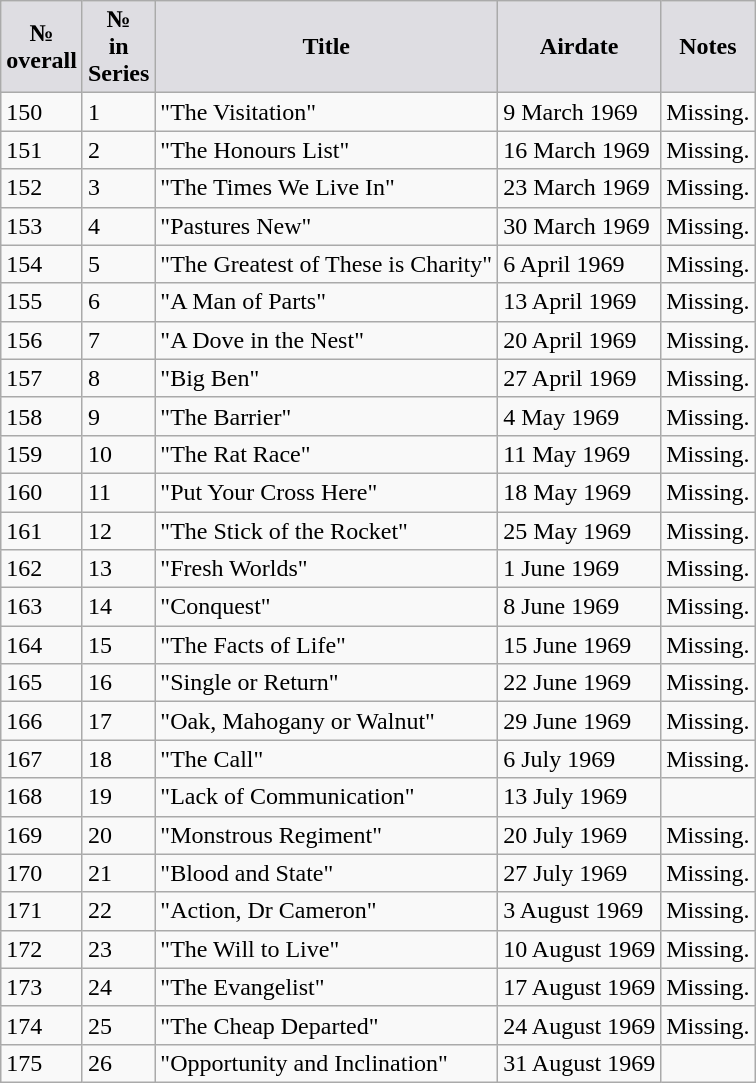<table class="wikitable">
<tr>
<th style="background:#dedde2;">№<br>overall</th>
<th style="background:#dedde2;">№<br>in<br>Series</th>
<th style="background:#dedde2;">Title</th>
<th style="background:#dedde2;">Airdate</th>
<th style="background:#dedde2;">Notes</th>
</tr>
<tr>
<td>150</td>
<td>1</td>
<td>"The Visitation"</td>
<td>9 March 1969</td>
<td>Missing.</td>
</tr>
<tr>
<td>151</td>
<td>2</td>
<td>"The Honours List"</td>
<td>16 March 1969</td>
<td>Missing.</td>
</tr>
<tr>
<td>152</td>
<td>3</td>
<td>"The Times We Live In"</td>
<td>23 March 1969</td>
<td>Missing.</td>
</tr>
<tr>
<td>153</td>
<td>4</td>
<td>"Pastures New"</td>
<td>30 March 1969</td>
<td>Missing.</td>
</tr>
<tr>
<td>154</td>
<td>5</td>
<td>"The Greatest of These is Charity"</td>
<td>6 April 1969</td>
<td>Missing.</td>
</tr>
<tr>
<td>155</td>
<td>6</td>
<td>"A Man of Parts"</td>
<td>13 April 1969</td>
<td>Missing.</td>
</tr>
<tr>
<td>156</td>
<td>7</td>
<td>"A Dove in the Nest"</td>
<td>20 April 1969</td>
<td>Missing.</td>
</tr>
<tr>
<td>157</td>
<td>8</td>
<td>"Big Ben"</td>
<td>27 April 1969</td>
<td>Missing.</td>
</tr>
<tr>
<td>158</td>
<td>9</td>
<td>"The Barrier"</td>
<td>4 May 1969</td>
<td>Missing.</td>
</tr>
<tr>
<td>159</td>
<td>10</td>
<td>"The Rat Race"</td>
<td>11 May 1969</td>
<td>Missing.</td>
</tr>
<tr>
<td>160</td>
<td>11</td>
<td>"Put Your Cross Here"</td>
<td>18 May 1969</td>
<td>Missing.</td>
</tr>
<tr>
<td>161</td>
<td>12</td>
<td>"The Stick of the Rocket"</td>
<td>25 May 1969</td>
<td>Missing.</td>
</tr>
<tr>
<td>162</td>
<td>13</td>
<td>"Fresh Worlds"</td>
<td>1 June 1969</td>
<td>Missing.</td>
</tr>
<tr>
<td>163</td>
<td>14</td>
<td>"Conquest"</td>
<td>8 June 1969</td>
<td>Missing.</td>
</tr>
<tr>
<td>164</td>
<td>15</td>
<td>"The Facts of Life"</td>
<td>15 June 1969</td>
<td>Missing.</td>
</tr>
<tr>
<td>165</td>
<td>16</td>
<td>"Single or Return"</td>
<td>22 June 1969</td>
<td>Missing.</td>
</tr>
<tr>
<td>166</td>
<td>17</td>
<td>"Oak, Mahogany or Walnut"</td>
<td>29 June 1969</td>
<td>Missing.</td>
</tr>
<tr>
<td>167</td>
<td>18</td>
<td>"The Call"</td>
<td>6 July 1969</td>
<td>Missing.</td>
</tr>
<tr>
<td>168</td>
<td>19</td>
<td>"Lack of Communication"</td>
<td>13 July 1969</td>
<td></td>
</tr>
<tr>
<td>169</td>
<td>20</td>
<td>"Monstrous Regiment"</td>
<td>20 July 1969</td>
<td>Missing.</td>
</tr>
<tr>
<td>170</td>
<td>21</td>
<td>"Blood and State"</td>
<td>27 July 1969</td>
<td>Missing.</td>
</tr>
<tr>
<td>171</td>
<td>22</td>
<td>"Action, Dr Cameron"</td>
<td>3 August 1969</td>
<td>Missing.</td>
</tr>
<tr>
<td>172</td>
<td>23</td>
<td>"The Will to Live"</td>
<td>10 August 1969</td>
<td>Missing.</td>
</tr>
<tr>
<td>173</td>
<td>24</td>
<td>"The Evangelist"</td>
<td>17 August 1969</td>
<td>Missing.</td>
</tr>
<tr>
<td>174</td>
<td>25</td>
<td>"The Cheap Departed"</td>
<td>24 August 1969</td>
<td>Missing.</td>
</tr>
<tr>
<td>175</td>
<td>26</td>
<td>"Opportunity and Inclination"</td>
<td>31 August 1969</td>
<td></td>
</tr>
</table>
